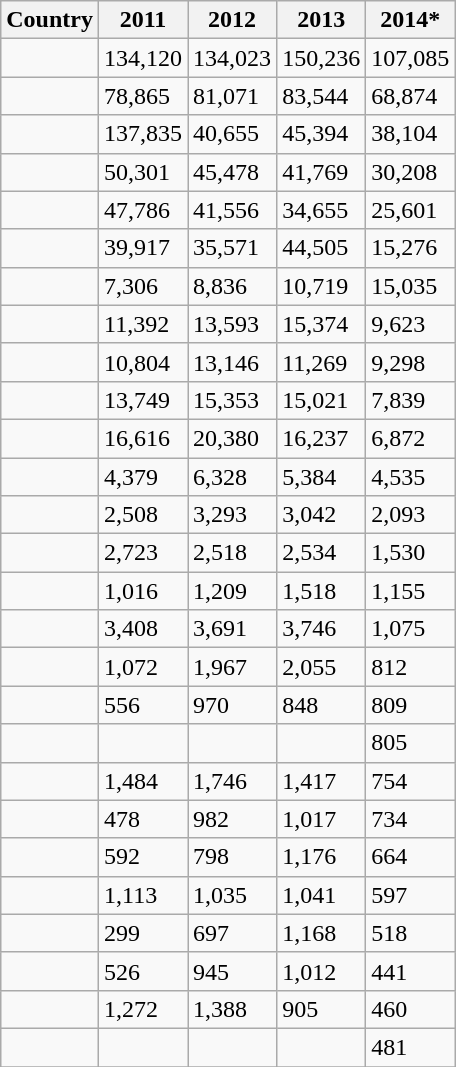<table class="wikitable sortable">
<tr>
<th>Country</th>
<th>2011</th>
<th>2012</th>
<th>2013</th>
<th>2014*</th>
</tr>
<tr>
<td></td>
<td>134,120</td>
<td>134,023</td>
<td>150,236</td>
<td>107,085</td>
</tr>
<tr>
<td></td>
<td>78,865</td>
<td>81,071</td>
<td>83,544</td>
<td>68,874</td>
</tr>
<tr>
<td></td>
<td>137,835</td>
<td>40,655</td>
<td>45,394</td>
<td>38,104</td>
</tr>
<tr>
<td></td>
<td>50,301</td>
<td>45,478</td>
<td>41,769</td>
<td>30,208</td>
</tr>
<tr>
<td></td>
<td>47,786</td>
<td>41,556</td>
<td>34,655</td>
<td>25,601</td>
</tr>
<tr>
<td></td>
<td>39,917</td>
<td>35,571</td>
<td>44,505</td>
<td>15,276</td>
</tr>
<tr>
<td></td>
<td>7,306</td>
<td>8,836</td>
<td>10,719</td>
<td>15,035</td>
</tr>
<tr>
<td></td>
<td>11,392</td>
<td>13,593</td>
<td>15,374</td>
<td>9,623</td>
</tr>
<tr>
<td></td>
<td>10,804</td>
<td>13,146</td>
<td>11,269</td>
<td>9,298</td>
</tr>
<tr>
<td></td>
<td>13,749</td>
<td>15,353</td>
<td>15,021</td>
<td>7,839</td>
</tr>
<tr>
<td></td>
<td>16,616</td>
<td>20,380</td>
<td>16,237</td>
<td>6,872</td>
</tr>
<tr>
<td></td>
<td>4,379</td>
<td>6,328</td>
<td>5,384</td>
<td>4,535</td>
</tr>
<tr>
<td></td>
<td>2,508</td>
<td>3,293</td>
<td>3,042</td>
<td>2,093</td>
</tr>
<tr>
<td></td>
<td>2,723</td>
<td>2,518</td>
<td>2,534</td>
<td>1,530</td>
</tr>
<tr>
<td></td>
<td>1,016</td>
<td>1,209</td>
<td>1,518</td>
<td>1,155</td>
</tr>
<tr>
<td></td>
<td>3,408</td>
<td>3,691</td>
<td>3,746</td>
<td>1,075</td>
</tr>
<tr>
<td></td>
<td>1,072</td>
<td>1,967</td>
<td>2,055</td>
<td>812</td>
</tr>
<tr>
<td></td>
<td>556</td>
<td>970</td>
<td>848</td>
<td>809</td>
</tr>
<tr>
<td></td>
<td></td>
<td></td>
<td></td>
<td>805</td>
</tr>
<tr>
<td></td>
<td>1,484</td>
<td>1,746</td>
<td>1,417</td>
<td>754</td>
</tr>
<tr>
<td></td>
<td>478</td>
<td>982</td>
<td>1,017</td>
<td>734</td>
</tr>
<tr>
<td></td>
<td>592</td>
<td>798</td>
<td>1,176</td>
<td>664</td>
</tr>
<tr>
<td></td>
<td>1,113</td>
<td>1,035</td>
<td>1,041</td>
<td>597</td>
</tr>
<tr>
<td></td>
<td>299</td>
<td>697</td>
<td>1,168</td>
<td>518</td>
</tr>
<tr>
<td></td>
<td>526</td>
<td>945</td>
<td>1,012</td>
<td>441</td>
</tr>
<tr>
<td></td>
<td>1,272</td>
<td>1,388</td>
<td>905</td>
<td>460</td>
</tr>
<tr>
<td></td>
<td></td>
<td></td>
<td></td>
<td>481</td>
</tr>
<tr>
</tr>
</table>
